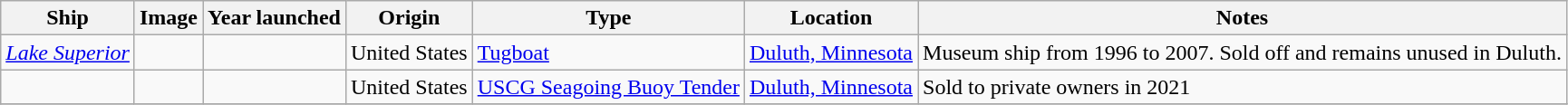<table class="wikitable sortable">
<tr>
<th>Ship</th>
<th>Image</th>
<th>Year launched</th>
<th>Origin</th>
<th>Type</th>
<th>Location</th>
<th>Notes</th>
</tr>
<tr>
<td data-sort-value=Ohio><a href='#'><em>Lake Superior</em></a></td>
<td></td>
<td></td>
<td> United States</td>
<td><a href='#'>Tugboat</a></td>
<td><a href='#'>Duluth, Minnesota</a><br></td>
<td>Museum ship from 1996 to 2007. Sold off and remains unused in Duluth.</td>
</tr>
<tr>
<td data-sort-value=WLB-404></td>
<td></td>
<td></td>
<td> United States</td>
<td><a href='#'>USCG Seagoing Buoy Tender</a></td>
<td><a href='#'>Duluth, Minnesota</a><br></td>
<td>Sold to private owners in 2021</td>
</tr>
<tr>
</tr>
</table>
